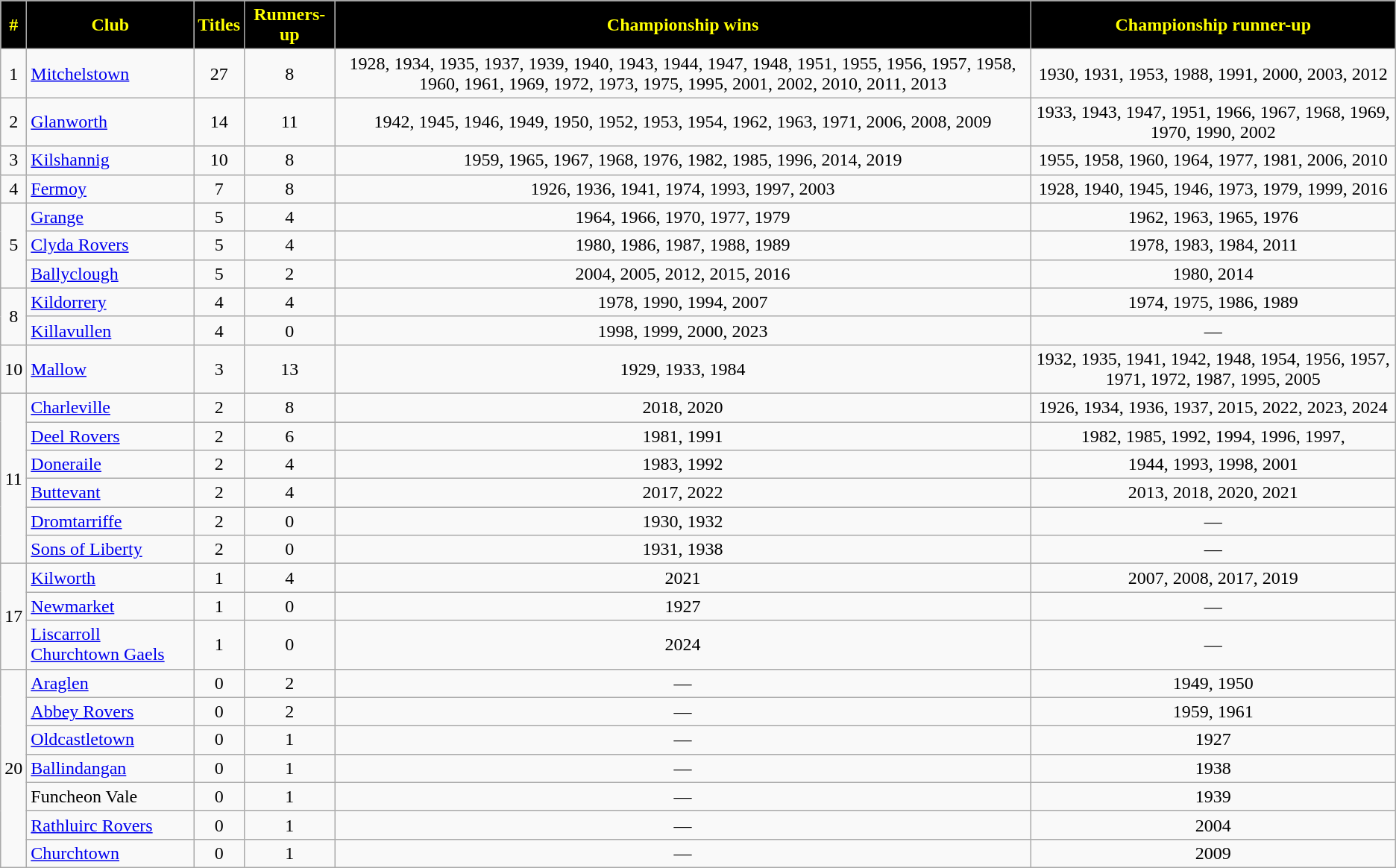<table class="wikitable sortable" style="text-align:center">
<tr>
<th style="background:black;color:yellow">#</th>
<th style="background:black;color:yellow">Club</th>
<th style="background:black;color:yellow">Titles</th>
<th style="background:black;color:yellow">Runners-up</th>
<th style="background:black;color:yellow">Championship wins</th>
<th style="background:black;color:yellow">Championship runner-up</th>
</tr>
<tr>
<td>1</td>
<td style="text-align:left"> <a href='#'>Mitchelstown</a></td>
<td>27</td>
<td>8</td>
<td>1928, 1934, 1935, 1937, 1939, 1940, 1943, 1944, 1947, 1948, 1951, 1955, 1956, 1957, 1958, 1960, 1961, 1969, 1972, 1973, 1975, 1995, 2001, 2002, 2010, 2011, 2013</td>
<td>1930, 1931, 1953, 1988, 1991, 2000, 2003, 2012</td>
</tr>
<tr>
<td>2</td>
<td style="text-align:left"> <a href='#'>Glanworth</a></td>
<td>14</td>
<td>11</td>
<td>1942, 1945, 1946, 1949, 1950, 1952, 1953, 1954, 1962, 1963, 1971, 2006, 2008, 2009</td>
<td>1933, 1943, 1947, 1951, 1966, 1967, 1968, 1969, 1970, 1990, 2002</td>
</tr>
<tr>
<td>3</td>
<td style="text-align:left"> <a href='#'>Kilshannig</a></td>
<td>10</td>
<td>8</td>
<td>1959, 1965, 1967, 1968, 1976, 1982, 1985, 1996, 2014, 2019</td>
<td>1955, 1958, 1960, 1964, 1977, 1981, 2006, 2010</td>
</tr>
<tr>
<td>4</td>
<td style="text-align:left"> <a href='#'>Fermoy</a></td>
<td>7</td>
<td>8</td>
<td>1926, 1936, 1941, 1974, 1993, 1997, 2003</td>
<td>1928, 1940, 1945, 1946, 1973, 1979, 1999, 2016</td>
</tr>
<tr>
<td rowspan=3>5</td>
<td style="text-align:left"> <a href='#'>Grange</a></td>
<td>5</td>
<td>4</td>
<td>1964, 1966, 1970, 1977, 1979</td>
<td>1962, 1963, 1965, 1976</td>
</tr>
<tr>
<td style="text-align:left"> <a href='#'>Clyda Rovers</a></td>
<td>5</td>
<td>4</td>
<td>1980, 1986, 1987, 1988, 1989</td>
<td>1978, 1983, 1984, 2011</td>
</tr>
<tr>
<td style="text-align:left"> <a href='#'>Ballyclough</a></td>
<td>5</td>
<td>2</td>
<td>2004, 2005, 2012, 2015, 2016</td>
<td>1980, 2014</td>
</tr>
<tr>
<td rowspan="2">8</td>
<td style="text-align:left"> <a href='#'>Kildorrery</a></td>
<td>4</td>
<td>4</td>
<td>1978, 1990, 1994, 2007</td>
<td>1974, 1975, 1986, 1989</td>
</tr>
<tr>
<td style="text-align:left"> <a href='#'>Killavullen</a></td>
<td>4</td>
<td>0</td>
<td>1998, 1999, 2000, 2023</td>
<td>—</td>
</tr>
<tr>
<td>10</td>
<td style="text-align:left"> <a href='#'>Mallow</a></td>
<td>3</td>
<td>13</td>
<td>1929, 1933, 1984</td>
<td>1932, 1935, 1941, 1942, 1948, 1954, 1956, 1957, 1971, 1972, 1987, 1995, 2005</td>
</tr>
<tr>
<td rowspan="6">11</td>
<td style="text-align:left"> <a href='#'>Charleville</a></td>
<td>2</td>
<td>8</td>
<td>2018, 2020</td>
<td>1926, 1934, 1936, 1937, 2015, 2022, 2023, 2024</td>
</tr>
<tr>
<td style="text-align:left"> <a href='#'>Deel Rovers</a></td>
<td>2</td>
<td>6</td>
<td>1981, 1991</td>
<td>1982, 1985, 1992, 1994, 1996, 1997,</td>
</tr>
<tr>
<td style="text-align:left"> <a href='#'>Doneraile</a></td>
<td>2</td>
<td>4</td>
<td>1983, 1992</td>
<td>1944, 1993, 1998, 2001</td>
</tr>
<tr>
<td style="text-align:left"> <a href='#'>Buttevant</a></td>
<td>2</td>
<td>4</td>
<td>2017, 2022</td>
<td>2013, 2018, 2020, 2021</td>
</tr>
<tr>
<td style="text-align:left"> <a href='#'>Dromtarriffe</a></td>
<td>2</td>
<td>0</td>
<td>1930, 1932</td>
<td>—</td>
</tr>
<tr>
<td style="text-align:left"> <a href='#'>Sons of Liberty</a></td>
<td>2</td>
<td>0</td>
<td>1931, 1938</td>
<td>—</td>
</tr>
<tr>
<td rowspan="3">17</td>
<td style="text-align:left"> <a href='#'>Kilworth</a></td>
<td>1</td>
<td>4</td>
<td>2021</td>
<td>2007, 2008, 2017, 2019</td>
</tr>
<tr>
<td style="text-align:left"> <a href='#'>Newmarket</a></td>
<td>1</td>
<td>0</td>
<td>1927</td>
<td>—</td>
</tr>
<tr>
<td style="text-align:left"> <a href='#'>Liscarroll Churchtown Gaels</a></td>
<td>1</td>
<td>0</td>
<td>2024</td>
<td>—</td>
</tr>
<tr>
<td rowspan="7">20</td>
<td style="text-align:left"> <a href='#'>Araglen</a></td>
<td>0</td>
<td>2</td>
<td>—</td>
<td>1949, 1950</td>
</tr>
<tr>
<td style="text-align:left"> <a href='#'>Abbey Rovers</a></td>
<td>0</td>
<td>2</td>
<td>—</td>
<td>1959, 1961</td>
</tr>
<tr>
<td style="text-align:left"> <a href='#'>Oldcastletown</a></td>
<td>0</td>
<td>1</td>
<td>—</td>
<td>1927</td>
</tr>
<tr>
<td style="text-align:left"> <a href='#'>Ballindangan</a></td>
<td>0</td>
<td>1</td>
<td>—</td>
<td>1938</td>
</tr>
<tr>
<td style="text-align:left">Funcheon Vale</td>
<td>0</td>
<td>1</td>
<td>—</td>
<td>1939</td>
</tr>
<tr>
<td style="text-align:left"> <a href='#'>Rathluirc Rovers</a></td>
<td>0</td>
<td>1</td>
<td>—</td>
<td>2004</td>
</tr>
<tr>
<td style="text-align:left"> <a href='#'>Churchtown</a></td>
<td>0</td>
<td>1</td>
<td>—</td>
<td>2009</td>
</tr>
</table>
